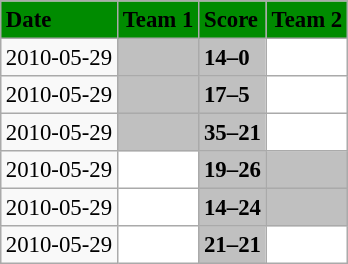<table class="wikitable" style="margin:0.5em auto; font-size:95%">
<tr bgcolor="#008B00">
<td><strong>Date</strong></td>
<td><strong>Team 1</strong></td>
<td><strong>Score</strong></td>
<td><strong>Team 2</strong></td>
</tr>
<tr>
<td>2010-05-29</td>
<td bgcolor="silver"></td>
<td bgcolor="silver"><strong>14–0</strong></td>
<td bgcolor="white"></td>
</tr>
<tr>
<td>2010-05-29</td>
<td bgcolor="silver"></td>
<td bgcolor="silver"><strong>17–5</strong></td>
<td bgcolor="white"></td>
</tr>
<tr>
<td>2010-05-29</td>
<td bgcolor="silver"></td>
<td bgcolor="silver"><strong>35–21</strong></td>
<td bgcolor="white"></td>
</tr>
<tr>
<td>2010-05-29</td>
<td bgcolor="white"></td>
<td bgcolor="silver"><strong>19–26</strong></td>
<td bgcolor="silver"></td>
</tr>
<tr>
<td>2010-05-29</td>
<td bgcolor="white"></td>
<td bgcolor="silver"><strong>14–24</strong></td>
<td bgcolor="silver"></td>
</tr>
<tr>
<td>2010-05-29</td>
<td bgcolor="white"></td>
<td bgcolor="silver"><strong>21–21</strong></td>
<td bgcolor="white"></td>
</tr>
</table>
